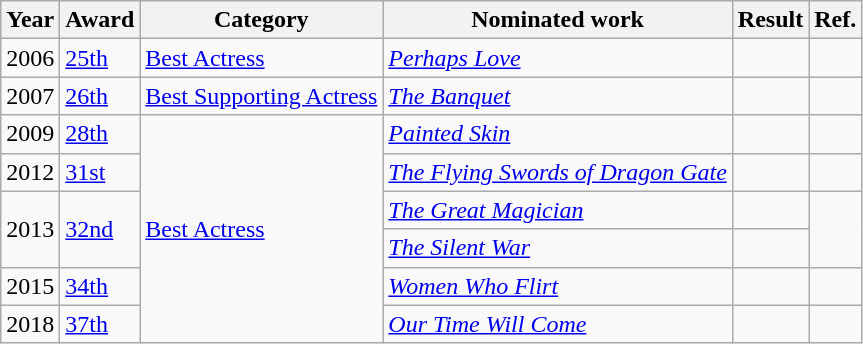<table class="wikitable">
<tr>
<th>Year</th>
<th>Award</th>
<th>Category</th>
<th>Nominated work</th>
<th>Result</th>
<th>Ref.</th>
</tr>
<tr>
<td>2006</td>
<td><a href='#'>25th</a></td>
<td><a href='#'>Best Actress</a></td>
<td><em><a href='#'>Perhaps Love</a></em></td>
<td></td>
<td></td>
</tr>
<tr>
<td>2007</td>
<td><a href='#'>26th</a></td>
<td><a href='#'>Best Supporting Actress</a></td>
<td><em><a href='#'>The Banquet</a></em></td>
<td></td>
<td></td>
</tr>
<tr>
<td>2009</td>
<td><a href='#'>28th</a></td>
<td rowspan=6><a href='#'>Best Actress</a></td>
<td><em><a href='#'>Painted Skin</a></em></td>
<td></td>
<td></td>
</tr>
<tr>
<td>2012</td>
<td><a href='#'>31st</a></td>
<td><em><a href='#'>The Flying Swords of Dragon Gate</a></em></td>
<td></td>
<td></td>
</tr>
<tr>
<td rowspan="2">2013</td>
<td rowspan="2"><a href='#'>32nd</a></td>
<td><em><a href='#'>The Great Magician</a></em></td>
<td></td>
<td rowspan="2"></td>
</tr>
<tr>
<td><em><a href='#'>The Silent War</a></em></td>
<td></td>
</tr>
<tr>
<td>2015</td>
<td><a href='#'>34th</a></td>
<td><em><a href='#'>Women Who Flirt</a></em></td>
<td></td>
<td></td>
</tr>
<tr>
<td>2018</td>
<td><a href='#'>37th</a></td>
<td><em><a href='#'>Our Time Will Come</a></em></td>
<td></td>
<td></td>
</tr>
</table>
